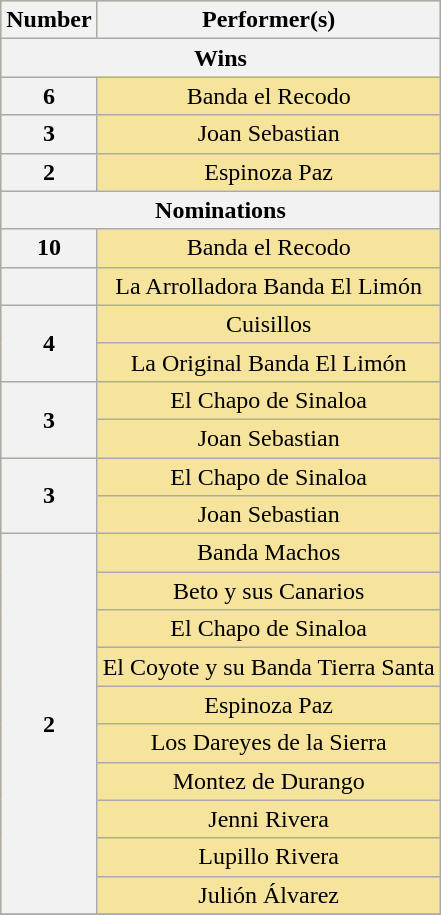<table class="wikitable" rowspan=2 style="text-align: center; background: #f6e39c">
<tr>
<th scope="col" style="width:55px;">Number</th>
<th scope="col" style="text-align:center;">Performer(s)</th>
</tr>
<tr>
<th colspan="2">Wins</th>
</tr>
<tr>
<th scope="row" rowspan=1 style="text-align:center">6</th>
<td>Banda el Recodo</td>
</tr>
<tr>
<th scope="row" rowspan=1 style="text-align:center">3</th>
<td>Joan Sebastian</td>
</tr>
<tr>
<th scope="row" rowspan=1 style="text-align:center">2</th>
<td>Espinoza Paz</td>
</tr>
<tr>
<th colspan="2">Nominations</th>
</tr>
<tr>
<th scope="row" rowspan=1 style="text-align:center">10</th>
<td>Banda el Recodo</td>
</tr>
<tr>
<th scope="row"></th>
<td>La Arrolladora Banda El Limón</td>
</tr>
<tr>
<th scope="row" rowspan=2 style="text-align:center">4</th>
<td>Cuisillos</td>
</tr>
<tr>
<td>La Original Banda El Limón</td>
</tr>
<tr>
<th scope="row" rowspan=2 style="text-align:center">3</th>
<td>El Chapo de Sinaloa</td>
</tr>
<tr>
<td>Joan Sebastian</td>
</tr>
<tr>
<th scope="row" rowspan=2 style="text-align:center">3</th>
<td>El Chapo de Sinaloa</td>
</tr>
<tr>
<td>Joan Sebastian</td>
</tr>
<tr>
<th scope="row" rowspan=10 style="text-align:center">2</th>
<td>Banda Machos</td>
</tr>
<tr>
<td>Beto y sus Canarios</td>
</tr>
<tr>
<td>El Chapo de Sinaloa</td>
</tr>
<tr>
<td>El Coyote y su Banda Tierra Santa</td>
</tr>
<tr>
<td>Espinoza Paz</td>
</tr>
<tr>
<td>Los Dareyes de la Sierra</td>
</tr>
<tr>
<td>Montez de Durango</td>
</tr>
<tr>
<td>Jenni Rivera</td>
</tr>
<tr>
<td>Lupillo Rivera</td>
</tr>
<tr>
<td>Julión Álvarez</td>
</tr>
<tr>
</tr>
</table>
